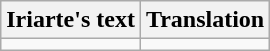<table class="wikitable">
<tr>
<th>Iriarte's text</th>
<th>Translation</th>
</tr>
<tr style="vertical-align:top; white-space:nowrap;">
<td></td>
<td></td>
</tr>
</table>
